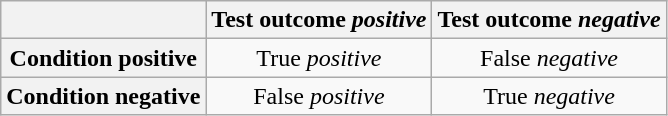<table class="wikitable">
<tr>
<th></th>
<th>Test outcome <em>positive</em></th>
<th>Test outcome <em>negative</em></th>
</tr>
<tr>
<th>Condition positive</th>
<td align="center">True <em>positive</em></td>
<td align="center">False <em>negative</em></td>
</tr>
<tr>
<th>Condition negative</th>
<td align="center">False <em>positive</em></td>
<td align="center">True <em>negative</em></td>
</tr>
</table>
